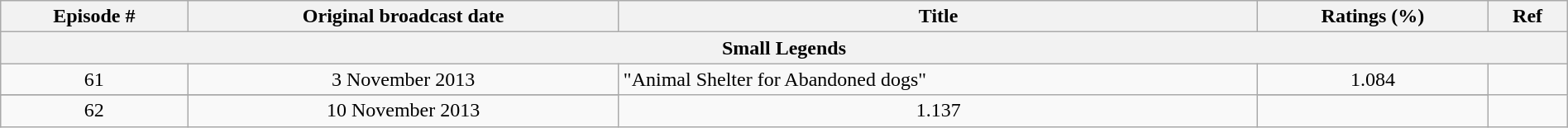<table class="wikitable" style="text-align:center; width:100%;">
<tr>
<th>Episode #</th>
<th>Original broadcast date</th>
<th>Title</th>
<th>Ratings (%)</th>
<th>Ref</th>
</tr>
<tr>
<th colspan=5>Small Legends</th>
</tr>
<tr>
<td>61</td>
<td>3 November 2013</td>
<td rowspan=2 align=left>"Animal Shelter for Abandoned dogs"</td>
<td>1.084</td>
<td></td>
</tr>
<tr>
</tr>
<tr>
<td>62</td>
<td>10 November 2013</td>
<td>1.137</td>
<td></td>
</tr>
</table>
